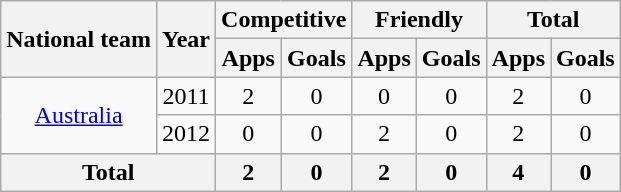<table class="wikitable" style="text-align:center">
<tr>
<th rowspan="2">National team</th>
<th rowspan="2">Year</th>
<th colspan="2">Competitive</th>
<th colspan="2">Friendly</th>
<th colspan="2">Total</th>
</tr>
<tr>
<th>Apps</th>
<th>Goals</th>
<th>Apps</th>
<th>Goals</th>
<th>Apps</th>
<th>Goals</th>
</tr>
<tr>
<td rowspan="2"><a href='#'>Australia</a></td>
<td>2011</td>
<td>2</td>
<td>0</td>
<td>0</td>
<td>0</td>
<td>2</td>
<td>0</td>
</tr>
<tr>
<td>2012</td>
<td>0</td>
<td>0</td>
<td>2</td>
<td>0</td>
<td>2</td>
<td>0</td>
</tr>
<tr>
<th colspan=2>Total</th>
<th>2</th>
<th>0</th>
<th>2</th>
<th>0</th>
<th>4</th>
<th>0</th>
</tr>
</table>
